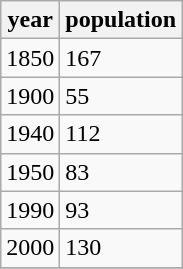<table class="wikitable">
<tr>
<th>year</th>
<th>population</th>
</tr>
<tr>
<td>1850</td>
<td>167</td>
</tr>
<tr>
<td>1900</td>
<td>55</td>
</tr>
<tr>
<td>1940</td>
<td>112</td>
</tr>
<tr>
<td>1950</td>
<td>83</td>
</tr>
<tr>
<td>1990</td>
<td>93</td>
</tr>
<tr>
<td>2000</td>
<td>130</td>
</tr>
<tr>
</tr>
</table>
